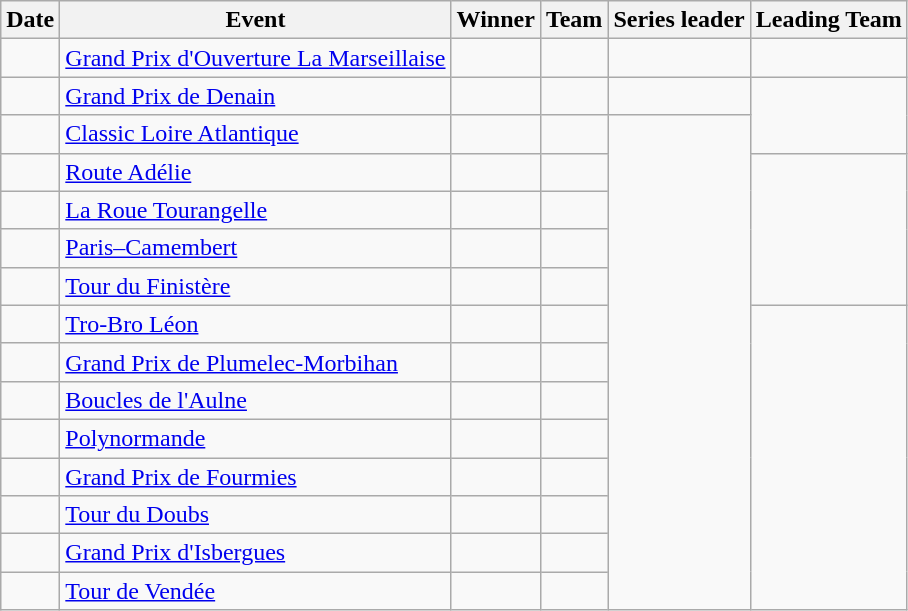<table class="wikitable sortable">
<tr>
<th>Date</th>
<th>Event</th>
<th>Winner</th>
<th>Team</th>
<th class="unsortable">Series leader</th>
<th class="unsortable">Leading Team</th>
</tr>
<tr>
<td></td>
<td><a href='#'>Grand Prix d'Ouverture La Marseillaise</a></td>
<td></td>
<td></td>
<td></td>
<td></td>
</tr>
<tr>
<td></td>
<td><a href='#'>Grand Prix de Denain</a></td>
<td></td>
<td></td>
<td></td>
<td rowspan=2></td>
</tr>
<tr>
<td></td>
<td><a href='#'>Classic Loire Atlantique</a></td>
<td></td>
<td></td>
<td rowspan=13></td>
</tr>
<tr>
<td></td>
<td><a href='#'>Route Adélie</a></td>
<td></td>
<td></td>
<td rowspan=4></td>
</tr>
<tr>
<td></td>
<td><a href='#'>La Roue Tourangelle</a></td>
<td></td>
<td></td>
</tr>
<tr>
<td></td>
<td><a href='#'>Paris–Camembert</a></td>
<td></td>
<td></td>
</tr>
<tr>
<td></td>
<td><a href='#'>Tour du Finistère</a></td>
<td></td>
<td></td>
</tr>
<tr>
<td></td>
<td><a href='#'>Tro-Bro Léon</a></td>
<td></td>
<td></td>
<td rowspan=8></td>
</tr>
<tr>
<td></td>
<td><a href='#'>Grand Prix de Plumelec-Morbihan</a></td>
<td></td>
<td></td>
</tr>
<tr>
<td></td>
<td><a href='#'>Boucles de l'Aulne</a></td>
<td></td>
<td></td>
</tr>
<tr>
<td></td>
<td><a href='#'>Polynormande</a></td>
<td></td>
<td></td>
</tr>
<tr>
<td></td>
<td><a href='#'>Grand Prix de Fourmies</a></td>
<td></td>
<td></td>
</tr>
<tr>
<td></td>
<td><a href='#'>Tour du Doubs</a></td>
<td></td>
<td></td>
</tr>
<tr>
<td></td>
<td><a href='#'>Grand Prix d'Isbergues</a></td>
<td></td>
<td></td>
</tr>
<tr>
<td></td>
<td><a href='#'>Tour de Vendée</a></td>
<td></td>
<td></td>
</tr>
</table>
